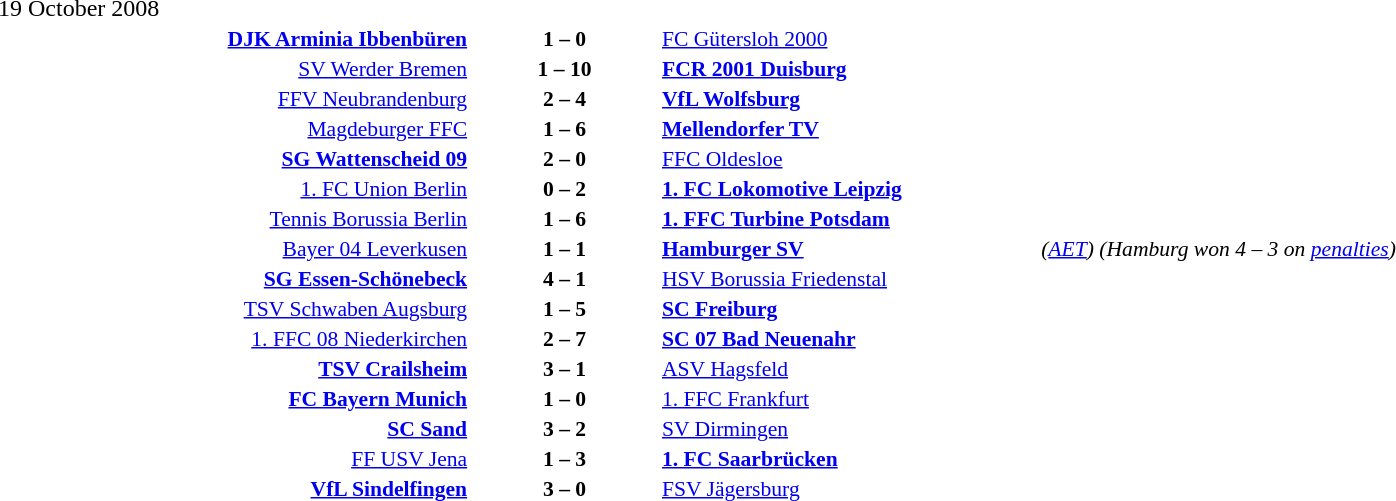<table width=100% cellspacing=1>
<tr>
<th width=25%></th>
<th width=10%></th>
<th width=20%></th>
<th></th>
</tr>
<tr>
<td>19 October 2008</td>
</tr>
<tr style=font-size:90%>
<td align=right><strong><a href='#'>DJK Arminia Ibbenbüren</a></strong></td>
<td align=center><strong>1 – 0</strong></td>
<td><a href='#'>FC Gütersloh 2000</a></td>
</tr>
<tr style=font-size:90%>
<td align=right><a href='#'>SV Werder Bremen</a></td>
<td align=center><strong>1 – 10</strong></td>
<td><strong><a href='#'>FCR 2001 Duisburg</a></strong></td>
</tr>
<tr style=font-size:90%>
<td align=right><a href='#'>FFV Neubrandenburg</a></td>
<td align=center><strong>2 – 4</strong></td>
<td><strong><a href='#'>VfL Wolfsburg</a></strong></td>
</tr>
<tr style=font-size:90%>
<td align=right><a href='#'>Magdeburger FFC</a></td>
<td align=center><strong>1 – 6</strong></td>
<td><strong><a href='#'>Mellendorfer TV</a></strong></td>
</tr>
<tr style=font-size:90%>
<td align=right><strong><a href='#'>SG Wattenscheid 09</a></strong></td>
<td align=center><strong>2 – 0</strong></td>
<td><a href='#'>FFC Oldesloe</a></td>
</tr>
<tr style=font-size:90%>
<td align=right><a href='#'>1. FC Union Berlin</a></td>
<td align=center><strong>0 – 2</strong></td>
<td><strong><a href='#'>1. FC Lokomotive Leipzig</a></strong></td>
</tr>
<tr style=font-size:90%>
<td align=right><a href='#'>Tennis Borussia Berlin</a></td>
<td align=center><strong>1 – 6</strong></td>
<td><strong><a href='#'>1. FFC Turbine Potsdam</a></strong></td>
</tr>
<tr style=font-size:90%>
<td align=right><a href='#'>Bayer 04 Leverkusen</a></td>
<td align=center><strong>1 – 1</strong></td>
<td><strong><a href='#'>Hamburger SV</a></strong></td>
<td><em>(<a href='#'>AET</a>) (Hamburg won 4 – 3 on <a href='#'>penalties</a>)</em></td>
</tr>
<tr style=font-size:90%>
<td align=right><strong><a href='#'>SG Essen-Schönebeck</a></strong></td>
<td align=center><strong>4 – 1</strong></td>
<td><a href='#'>HSV Borussia Friedenstal</a></td>
</tr>
<tr style=font-size:90%>
<td align=right><a href='#'>TSV Schwaben Augsburg</a></td>
<td align=center><strong>1 – 5</strong></td>
<td><strong><a href='#'>SC Freiburg</a></strong></td>
</tr>
<tr style=font-size:90%>
<td align=right><a href='#'>1. FFC 08 Niederkirchen</a></td>
<td align=center><strong>2 – 7</strong></td>
<td><strong><a href='#'>SC 07 Bad Neuenahr</a></strong></td>
</tr>
<tr style=font-size:90%>
<td align=right><strong><a href='#'>TSV Crailsheim</a></strong></td>
<td align=center><strong>3 – 1</strong></td>
<td><a href='#'>ASV Hagsfeld</a></td>
</tr>
<tr style=font-size:90%>
<td align=right><strong><a href='#'>FC Bayern Munich</a></strong></td>
<td align=center><strong>1 – 0</strong></td>
<td><a href='#'>1. FFC Frankfurt</a></td>
</tr>
<tr style=font-size:90%>
<td align=right><strong><a href='#'>SC Sand</a></strong></td>
<td align=center><strong>3 – 2</strong></td>
<td><a href='#'>SV Dirmingen</a></td>
</tr>
<tr style=font-size:90%>
<td align=right><a href='#'>FF USV Jena</a></td>
<td align=center><strong>1 – 3</strong></td>
<td><strong><a href='#'>1. FC Saarbrücken</a></strong></td>
</tr>
<tr style=font-size:90%>
<td align=right><strong><a href='#'>VfL Sindelfingen</a></strong></td>
<td align=center><strong>3 – 0</strong></td>
<td><a href='#'>FSV Jägersburg</a></td>
</tr>
</table>
